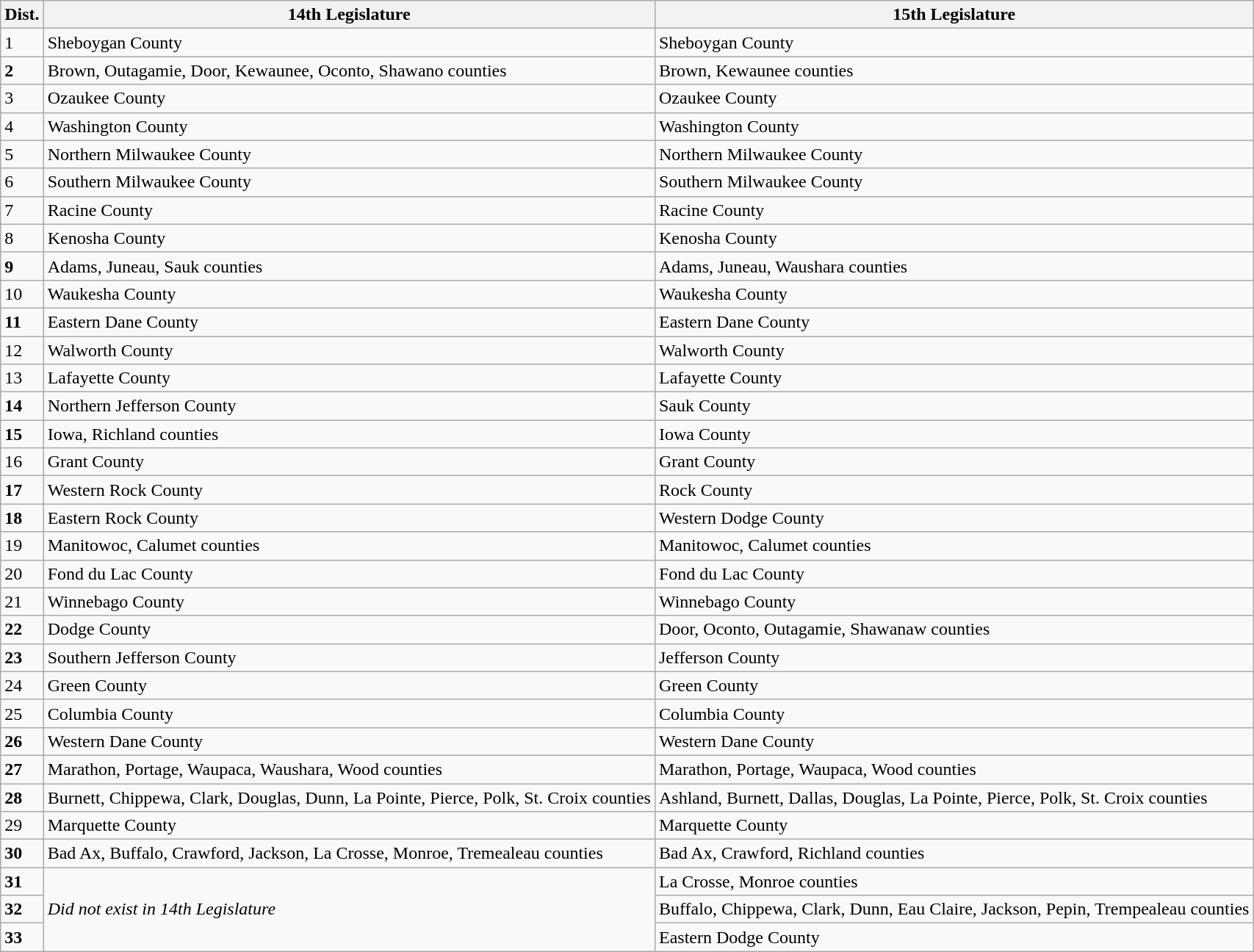<table class="wikitable">
<tr>
<th>Dist.</th>
<th>14th Legislature</th>
<th>15th Legislature</th>
</tr>
<tr>
<td>1</td>
<td>Sheboygan County</td>
<td>Sheboygan County</td>
</tr>
<tr>
<td><strong>2</strong></td>
<td>Brown, Outagamie, Door, Kewaunee, Oconto, Shawano counties</td>
<td>Brown, Kewaunee counties</td>
</tr>
<tr>
<td>3</td>
<td>Ozaukee County</td>
<td>Ozaukee County</td>
</tr>
<tr>
<td>4</td>
<td>Washington County</td>
<td>Washington County</td>
</tr>
<tr>
<td>5</td>
<td>Northern Milwaukee County</td>
<td>Northern Milwaukee County</td>
</tr>
<tr>
<td>6</td>
<td>Southern Milwaukee County</td>
<td>Southern Milwaukee County</td>
</tr>
<tr>
<td>7</td>
<td>Racine County</td>
<td>Racine County</td>
</tr>
<tr>
<td>8</td>
<td>Kenosha County</td>
<td>Kenosha County</td>
</tr>
<tr>
<td><strong>9</strong></td>
<td>Adams, Juneau, Sauk counties</td>
<td>Adams, Juneau, Waushara counties</td>
</tr>
<tr>
<td>10</td>
<td>Waukesha County</td>
<td>Waukesha County</td>
</tr>
<tr>
<td><strong>11</strong></td>
<td>Eastern Dane County</td>
<td>Eastern Dane County</td>
</tr>
<tr>
<td>12</td>
<td>Walworth County</td>
<td>Walworth County</td>
</tr>
<tr>
<td>13</td>
<td>Lafayette County</td>
<td>Lafayette County</td>
</tr>
<tr>
<td><strong>14</strong></td>
<td>Northern Jefferson County</td>
<td>Sauk County</td>
</tr>
<tr>
<td><strong>15</strong></td>
<td>Iowa, Richland counties</td>
<td>Iowa County</td>
</tr>
<tr>
<td>16</td>
<td>Grant County</td>
<td>Grant County</td>
</tr>
<tr>
<td><strong>17</strong></td>
<td>Western Rock County</td>
<td>Rock County</td>
</tr>
<tr>
<td><strong>18</strong></td>
<td>Eastern Rock County</td>
<td>Western Dodge County</td>
</tr>
<tr>
<td>19</td>
<td>Manitowoc, Calumet counties</td>
<td>Manitowoc, Calumet counties</td>
</tr>
<tr>
<td>20</td>
<td>Fond du Lac County</td>
<td>Fond du Lac County</td>
</tr>
<tr>
<td>21</td>
<td>Winnebago County</td>
<td>Winnebago County</td>
</tr>
<tr>
<td><strong>22</strong></td>
<td>Dodge County</td>
<td>Door, Oconto, Outagamie, Shawanaw counties</td>
</tr>
<tr>
<td><strong>23</strong></td>
<td>Southern Jefferson County</td>
<td>Jefferson County</td>
</tr>
<tr>
<td>24</td>
<td>Green County</td>
<td>Green County</td>
</tr>
<tr>
<td>25</td>
<td>Columbia County</td>
<td>Columbia County</td>
</tr>
<tr>
<td><strong>26</strong></td>
<td>Western Dane County</td>
<td>Western Dane County</td>
</tr>
<tr>
<td><strong>27</strong></td>
<td>Marathon, Portage, Waupaca, Waushara, Wood counties</td>
<td>Marathon, Portage, Waupaca, Wood counties</td>
</tr>
<tr>
<td><strong>28</strong></td>
<td>Burnett, Chippewa, Clark, Douglas, Dunn, La Pointe, Pierce, Polk, St. Croix counties</td>
<td>Ashland, Burnett, Dallas, Douglas, La Pointe, Pierce, Polk, St. Croix counties</td>
</tr>
<tr>
<td>29</td>
<td>Marquette County</td>
<td>Marquette County</td>
</tr>
<tr>
<td><strong>30</strong></td>
<td>Bad Ax, Buffalo, Crawford, Jackson, La Crosse, Monroe, Tremealeau counties</td>
<td>Bad Ax, Crawford, Richland counties</td>
</tr>
<tr>
<td><strong>31</strong></td>
<td rowspan="3"><em>Did not exist in 14th Legislature</em></td>
<td>La Crosse, Monroe counties</td>
</tr>
<tr>
<td><strong>32</strong></td>
<td>Buffalo, Chippewa, Clark, Dunn, Eau Claire, Jackson, Pepin, Trempealeau counties</td>
</tr>
<tr>
<td><strong>33</strong></td>
<td>Eastern Dodge County</td>
</tr>
</table>
